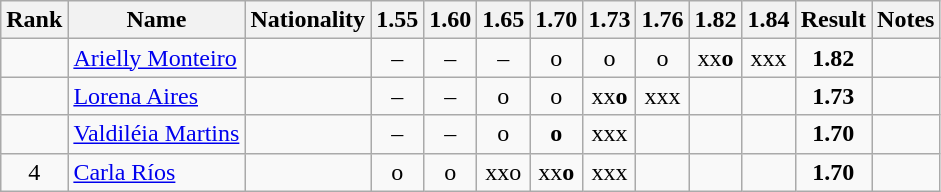<table class="wikitable sortable" style="text-align:center">
<tr>
<th>Rank</th>
<th>Name</th>
<th>Nationality</th>
<th>1.55</th>
<th>1.60</th>
<th>1.65</th>
<th>1.70</th>
<th>1.73</th>
<th>1.76</th>
<th>1.82</th>
<th>1.84</th>
<th>Result</th>
<th>Notes</th>
</tr>
<tr>
<td></td>
<td align=left><a href='#'>Arielly Monteiro</a></td>
<td align=left></td>
<td>–</td>
<td>–</td>
<td>–</td>
<td>o</td>
<td>o</td>
<td>o</td>
<td>xx<strong>o</strong></td>
<td>xxx</td>
<td><strong>1.82</strong></td>
<td></td>
</tr>
<tr>
<td></td>
<td align=left><a href='#'>Lorena Aires</a></td>
<td align=left></td>
<td>–</td>
<td>–</td>
<td>o</td>
<td>o</td>
<td>xx<strong>o</strong></td>
<td>xxx</td>
<td></td>
<td></td>
<td><strong>1.73</strong></td>
<td></td>
</tr>
<tr>
<td></td>
<td align=left><a href='#'>Valdiléia Martins</a></td>
<td align=left></td>
<td>–</td>
<td>–</td>
<td>o</td>
<td><strong>o</strong></td>
<td>xxx</td>
<td></td>
<td></td>
<td></td>
<td><strong>1.70</strong></td>
<td></td>
</tr>
<tr>
<td>4</td>
<td align=left><a href='#'>Carla Ríos</a></td>
<td align=left></td>
<td>o</td>
<td>o</td>
<td>xxo</td>
<td>xx<strong>o</strong></td>
<td>xxx</td>
<td></td>
<td></td>
<td></td>
<td><strong>1.70</strong></td>
<td></td>
</tr>
</table>
